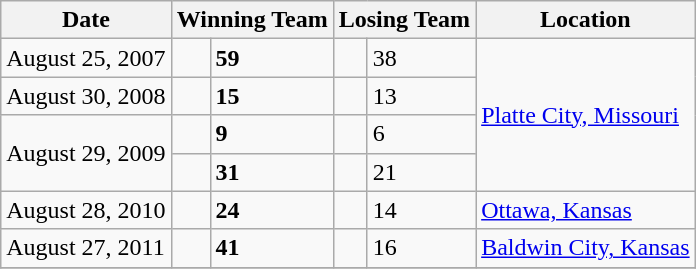<table class="wikitable">
<tr>
<th>Date</th>
<th colspan="2">Winning Team</th>
<th colspan="2">Losing Team</th>
<th>Location</th>
</tr>
<tr>
<td>August 25, 2007</td>
<td style=><strong><a href='#'></a></strong></td>
<td><strong>59</strong></td>
<td style=><strong><a href='#'></a></strong></td>
<td>38</td>
<td rowspan="4"><a href='#'>Platte City, Missouri</a></td>
</tr>
<tr>
<td>August 30, 2008</td>
<td style=><strong><a href='#'></a></strong></td>
<td><strong>15</strong></td>
<td style=><strong><a href='#'></a></strong></td>
<td>13</td>
</tr>
<tr>
<td rowspan="2">August 29, 2009</td>
<td style=><strong><a href='#'></a></strong></td>
<td><strong>9</strong></td>
<td style=><strong><a href='#'></a></strong></td>
<td>6</td>
</tr>
<tr>
<td style=><strong><a href='#'></a></strong></td>
<td><strong>31</strong></td>
<td style=><strong><a href='#'></a></strong></td>
<td>21</td>
</tr>
<tr>
<td>August 28, 2010</td>
<td style=><strong><a href='#'></a></strong></td>
<td><strong>24</strong></td>
<td style=><strong><a href='#'></a></strong></td>
<td>14</td>
<td><a href='#'>Ottawa, Kansas</a></td>
</tr>
<tr>
<td>August 27, 2011</td>
<td style=><strong><a href='#'></a></strong></td>
<td><strong>41</strong></td>
<td style=><strong><a href='#'></a></strong></td>
<td>16</td>
<td><a href='#'>Baldwin City, Kansas</a></td>
</tr>
<tr>
</tr>
</table>
